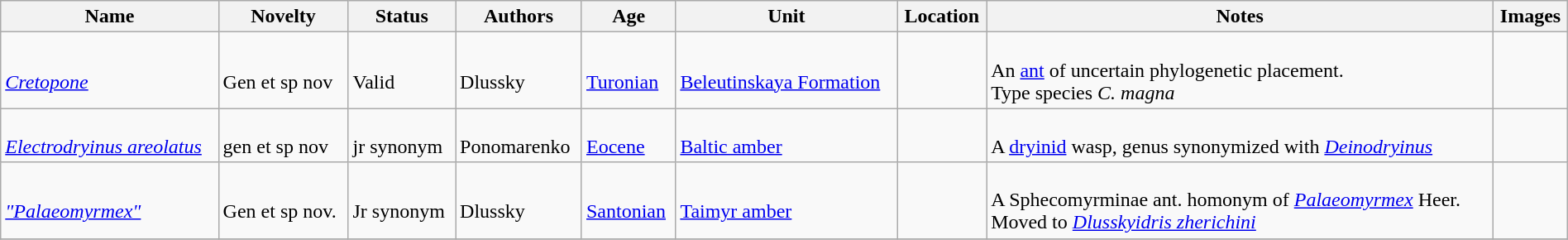<table class="wikitable sortable" align="center" width="100%">
<tr>
<th>Name</th>
<th>Novelty</th>
<th>Status</th>
<th>Authors</th>
<th>Age</th>
<th>Unit</th>
<th>Location</th>
<th>Notes</th>
<th>Images</th>
</tr>
<tr>
<td><br><em><a href='#'>Cretopone</a></em></td>
<td><br>Gen et sp nov</td>
<td><br>Valid</td>
<td><br>Dlussky</td>
<td><br><a href='#'>Turonian</a></td>
<td><br><a href='#'>Beleutinskaya Formation</a></td>
<td><br></td>
<td><br>An <a href='#'>ant</a> of uncertain phylogenetic placement. <br>Type species <em>C. magna</em></td>
<td><br></td>
</tr>
<tr>
<td><br><em><a href='#'>Electrodryinus areolatus</a></em></td>
<td><br>gen et sp nov</td>
<td><br>jr synonym</td>
<td><br>Ponomarenko</td>
<td><br><a href='#'>Eocene</a></td>
<td><br><a href='#'>Baltic amber</a></td>
<td><br></td>
<td><br>A <a href='#'>dryinid</a> wasp, genus synonymized with <em><a href='#'>Deinodryinus</a></em></td>
<td><br></td>
</tr>
<tr>
<td><br><em><a href='#'>"Palaeomyrmex"</a></em></td>
<td><br>Gen et sp nov.</td>
<td><br>Jr synonym</td>
<td><br>Dlussky</td>
<td><br><a href='#'>Santonian</a></td>
<td><br><a href='#'>Taimyr amber</a></td>
<td><br></td>
<td><br>A Sphecomyrminae ant. homonym of <em><a href='#'>Palaeomyrmex</a></em> Heer.<br> Moved to <em><a href='#'>Dlusskyidris zherichini</a></em></td>
<td><br></td>
</tr>
<tr>
</tr>
</table>
